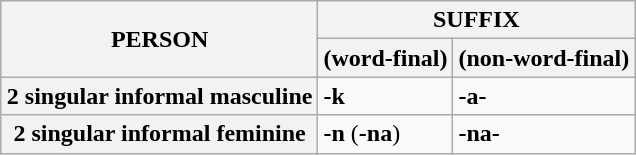<table class="wikitable" style="margin: 1em auto 1em auto">
<tr>
<th rowspan=2 align="center">PERSON</th>
<th colspan=2 align="center">SUFFIX</th>
</tr>
<tr>
<th align="center">(word-final)</th>
<th align="center">(non-word-final)</th>
</tr>
<tr>
<th>2 singular informal masculine</th>
<td><strong>-k</strong></td>
<td><strong>-a-</strong></td>
</tr>
<tr>
<th>2 singular informal feminine</th>
<td><strong>-n</strong> (<strong>-na</strong>)</td>
<td><strong>-na-</strong></td>
</tr>
</table>
